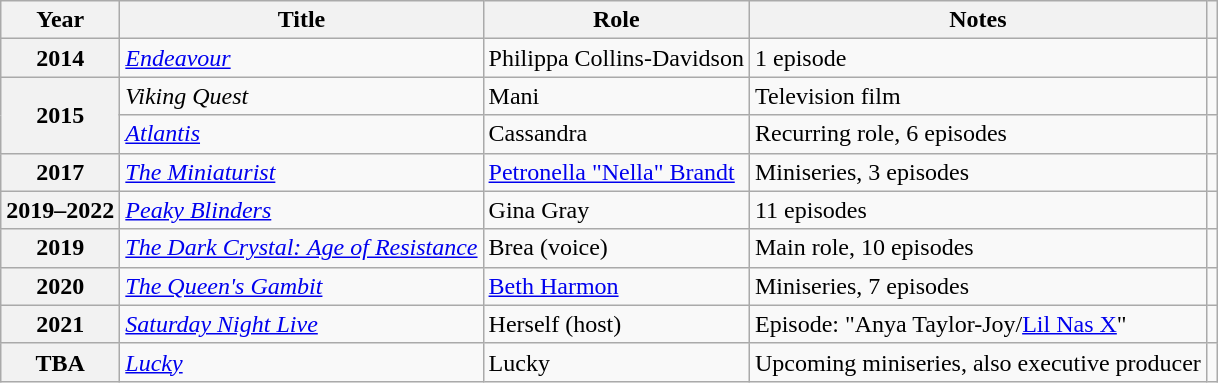<table class="wikitable plainrowheaders sortable">
<tr>
<th scope="col">Year</th>
<th scope="col">Title</th>
<th scope="col" class="unsortable">Role</th>
<th scope="col" class="unsortable">Notes</th>
<th scope="col" class="unsortable"></th>
</tr>
<tr>
<th scope=row>2014</th>
<td><em><a href='#'>Endeavour</a></em></td>
<td>Philippa Collins-Davidson</td>
<td>1 episode</td>
<td style="text-align:center"></td>
</tr>
<tr>
<th scope=row rowspan="2">2015</th>
<td><em>Viking Quest</em></td>
<td>Mani</td>
<td>Television film</td>
<td style="text-align:center"></td>
</tr>
<tr>
<td><em><a href='#'>Atlantis</a></em></td>
<td>Cassandra</td>
<td>Recurring role, 6 episodes</td>
<td style="text-align:center"></td>
</tr>
<tr>
<th scope=row>2017</th>
<td data-sort-value="Miniaturist, The"><em><a href='#'>The Miniaturist</a></em></td>
<td><a href='#'>Petronella "Nella" Brandt</a></td>
<td>Miniseries, 3 episodes</td>
<td style="text-align:center"></td>
</tr>
<tr>
<th scope=row>2019–2022</th>
<td><em><a href='#'>Peaky Blinders</a></em></td>
<td>Gina Gray</td>
<td>11 episodes</td>
<td style="text-align:center"></td>
</tr>
<tr>
<th scope=row>2019</th>
<td data-sort-value="Dark Crystal: Age of Resistance, The"><em><a href='#'>The Dark Crystal: Age of Resistance</a></em></td>
<td>Brea (voice)</td>
<td>Main role, 10 episodes</td>
<td style="text-align:center"></td>
</tr>
<tr>
<th scope=row>2020</th>
<td data-sort-value="Queen's Gambit, The"><em><a href='#'>The Queen's Gambit</a></em></td>
<td><a href='#'>Beth Harmon</a></td>
<td>Miniseries, 7 episodes</td>
<td style="text-align:center"></td>
</tr>
<tr>
<th scope=row>2021</th>
<td><em><a href='#'>Saturday Night Live</a></em></td>
<td>Herself (host)</td>
<td>Episode: "Anya Taylor-Joy/<a href='#'>Lil Nas X</a>"</td>
<td style="text-align:center"></td>
</tr>
<tr>
<th scope=row>TBA</th>
<td><em><a href='#'>Lucky</a></em></td>
<td>Lucky</td>
<td>Upcoming miniseries, also executive producer</td>
<td style="text-align:center"></td>
</tr>
</table>
